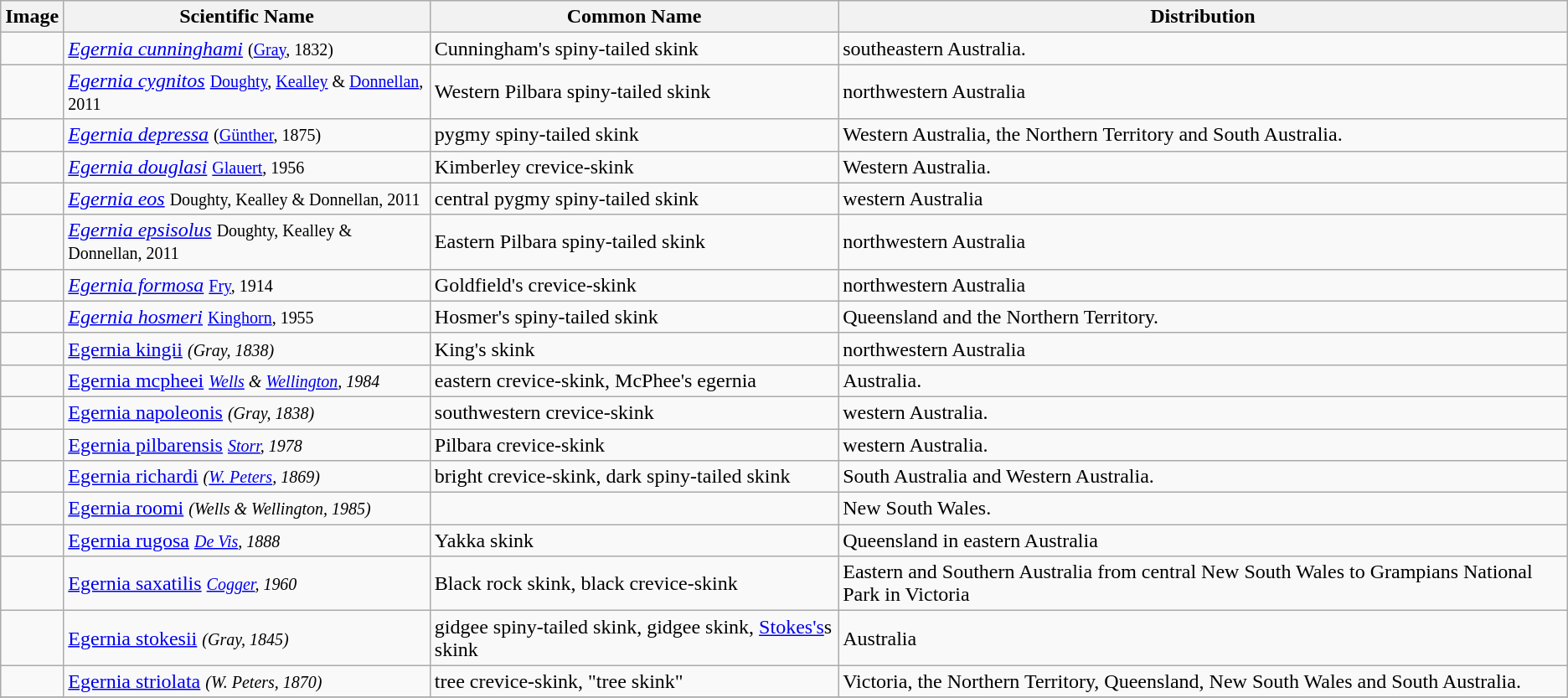<table class="wikitable">
<tr>
<th>Image</th>
<th>Scientific Name</th>
<th>Common Name</th>
<th>Distribution</th>
</tr>
<tr>
<td></td>
<td><em><a href='#'>Egernia cunninghami</a></em> <small>(<a href='#'>Gray</a>, 1832)</small></td>
<td>Cunningham's spiny-tailed skink</td>
<td>southeastern Australia.</td>
</tr>
<tr>
<td></td>
<td><em><a href='#'>Egernia cygnitos</a></em> <small><a href='#'>Doughty</a>, <a href='#'>Kealley</a> & <a href='#'>Donnellan</a>, 2011</small></td>
<td>Western Pilbara spiny-tailed skink</td>
<td>northwestern Australia</td>
</tr>
<tr>
<td></td>
<td><em><a href='#'>Egernia depressa</a></em> <small>(<a href='#'>Günther</a>, 1875)</small></td>
<td>pygmy spiny-tailed skink</td>
<td>Western Australia, the Northern Territory and South Australia.</td>
</tr>
<tr>
<td></td>
<td><em><a href='#'>Egernia douglasi</a></em> <small><a href='#'>Glauert</a>, 1956</small></td>
<td>Kimberley crevice-skink</td>
<td>Western Australia.</td>
</tr>
<tr>
<td></td>
<td><em><a href='#'>Egernia eos</a></em> <small>Doughty, Kealley & Donnellan, 2011</small></td>
<td>central pygmy spiny-tailed skink</td>
<td>western Australia</td>
</tr>
<tr>
<td></td>
<td><em><a href='#'>Egernia epsisolus</a></em> <small>Doughty, Kealley & Donnellan, 2011</small></td>
<td>Eastern Pilbara spiny-tailed skink</td>
<td>northwestern Australia</td>
</tr>
<tr>
<td></td>
<td><em><a href='#'>Egernia formosa</a></em> <small><a href='#'>Fry</a>, 1914</small></td>
<td>Goldfield's crevice-skink</td>
<td>northwestern Australia</td>
</tr>
<tr>
<td></td>
<td><em><a href='#'>Egernia hosmeri</a></em> <small><a href='#'>Kinghorn</a>, 1955</small></td>
<td>Hosmer's spiny-tailed skink</td>
<td>Queensland and the Northern Territory.</td>
</tr>
<tr>
<td><em></td>
<td></em><a href='#'>Egernia kingii</a><em> <small>(Gray, 1838)</small></td>
<td>King's skink</td>
<td>northwestern Australia</td>
</tr>
<tr>
<td></td>
<td></em><a href='#'>Egernia mcpheei</a><em> <small><a href='#'>Wells</a> & <a href='#'>Wellington</a>, 1984</small></td>
<td>eastern crevice-skink, McPhee's egernia</td>
<td>Australia.</td>
</tr>
<tr>
<td></td>
<td></em><a href='#'>Egernia napoleonis</a><em> <small>(Gray, 1838)</small></td>
<td>southwestern crevice-skink</td>
<td>western Australia.</td>
</tr>
<tr>
<td></td>
<td></em><a href='#'>Egernia pilbarensis</a><em> <small><a href='#'>Storr</a>, 1978</small></td>
<td>Pilbara crevice-skink</td>
<td>western Australia.</td>
</tr>
<tr>
<td></td>
<td></em><a href='#'>Egernia richardi</a><em> <small>(<a href='#'>W. Peters</a>, 1869)</small></td>
<td>bright crevice-skink, dark spiny-tailed skink</td>
<td>South Australia and Western Australia.</td>
</tr>
<tr>
<td></td>
<td></em><a href='#'>Egernia roomi</a><em> <small>(Wells & Wellington, 1985)</small></td>
<td></td>
<td>New South Wales.</td>
</tr>
<tr>
<td></td>
<td></em><a href='#'>Egernia rugosa</a><em> <small><a href='#'>De Vis</a>, 1888</small></td>
<td>Yakka skink</td>
<td>Queensland in eastern Australia</td>
</tr>
<tr>
<td></td>
<td></em><a href='#'>Egernia saxatilis</a><em> <small><a href='#'>Cogger</a>, 1960</small></td>
<td>Black rock skink, black crevice-skink</td>
<td>Eastern and Southern Australia from central New South Wales to Grampians National Park in Victoria</td>
</tr>
<tr>
<td></td>
<td></em><a href='#'>Egernia stokesii</a><em> <small>(Gray, 1845)</small></td>
<td>gidgee spiny-tailed skink, gidgee skink, <a href='#'>Stokes's</a>s skink</td>
<td>Australia</td>
</tr>
<tr>
<td></td>
<td></em><a href='#'>Egernia striolata</a><em> <small>(W. Peters, 1870)</small></td>
<td>tree crevice-skink, "tree skink"</td>
<td>Victoria, the Northern Territory, Queensland, New South Wales and South Australia.</td>
</tr>
<tr>
</tr>
</table>
